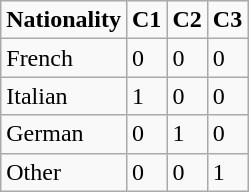<table class="wikitable">
<tr>
<td><strong>Nationality</strong></td>
<td><strong>C1</strong></td>
<td><strong>C2</strong></td>
<td><strong>C3</strong></td>
</tr>
<tr>
<td>French</td>
<td>0</td>
<td>0</td>
<td>0</td>
</tr>
<tr>
<td>Italian</td>
<td>1</td>
<td>0</td>
<td>0</td>
</tr>
<tr>
<td>German</td>
<td>0</td>
<td>1</td>
<td>0</td>
</tr>
<tr>
<td>Other</td>
<td>0</td>
<td>0</td>
<td>1</td>
</tr>
</table>
